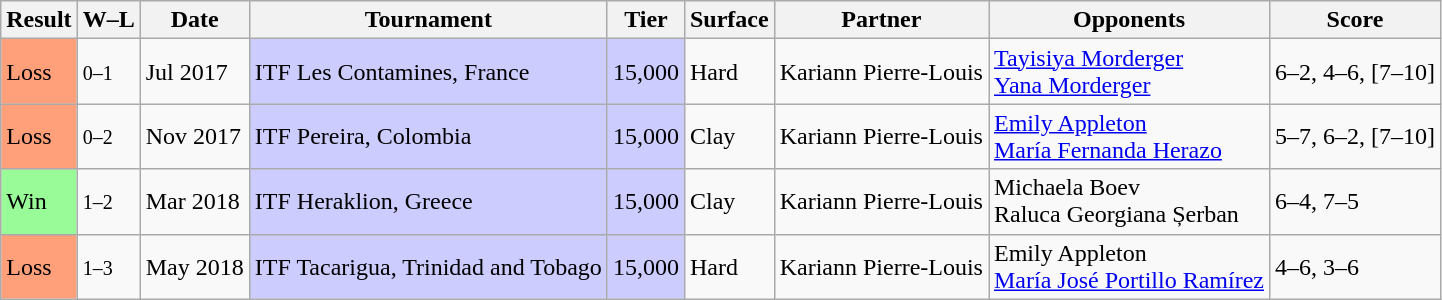<table class="sortable wikitable">
<tr>
<th>Result</th>
<th class="unsortable">W–L</th>
<th>Date</th>
<th>Tournament</th>
<th>Tier</th>
<th>Surface</th>
<th>Partner</th>
<th>Opponents</th>
<th class="unsortable">Score</th>
</tr>
<tr>
<td bgcolor="FFA07A">Loss</td>
<td><small>0–1</small></td>
<td>Jul 2017</td>
<td bgcolor="#ccf">ITF Les Contamines, France</td>
<td bgcolor="#ccf">15,000</td>
<td>Hard</td>
<td> Kariann Pierre-Louis</td>
<td> <a href='#'>Tayisiya Morderger</a> <br>  <a href='#'>Yana Morderger</a></td>
<td>6–2, 4–6, [7–10]</td>
</tr>
<tr>
<td bgcolor="FFA07A">Loss</td>
<td><small>0–2</small></td>
<td>Nov 2017</td>
<td bgcolor="#ccf">ITF Pereira, Colombia</td>
<td bgcolor="#ccf">15,000</td>
<td>Clay</td>
<td> Kariann Pierre-Louis</td>
<td> <a href='#'>Emily Appleton</a> <br>  <a href='#'>María Fernanda Herazo</a></td>
<td>5–7, 6–2, [7–10]</td>
</tr>
<tr>
<td style="background:#98fb98;">Win</td>
<td><small>1–2</small></td>
<td>Mar 2018</td>
<td bgcolor="#ccf">ITF Heraklion, Greece</td>
<td bgcolor="#ccf">15,000</td>
<td>Clay</td>
<td> Kariann Pierre-Louis</td>
<td> Michaela Boev <br>  Raluca Georgiana Șerban</td>
<td>6–4, 7–5</td>
</tr>
<tr>
<td bgcolor="FFA07A">Loss</td>
<td><small>1–3</small></td>
<td>May 2018</td>
<td bgcolor="#ccf">ITF Tacarigua, Trinidad and Tobago</td>
<td bgcolor="#ccf">15,000</td>
<td>Hard</td>
<td> Kariann Pierre-Louis</td>
<td> Emily Appleton <br>  <a href='#'>María José Portillo Ramírez</a></td>
<td>4–6, 3–6</td>
</tr>
</table>
